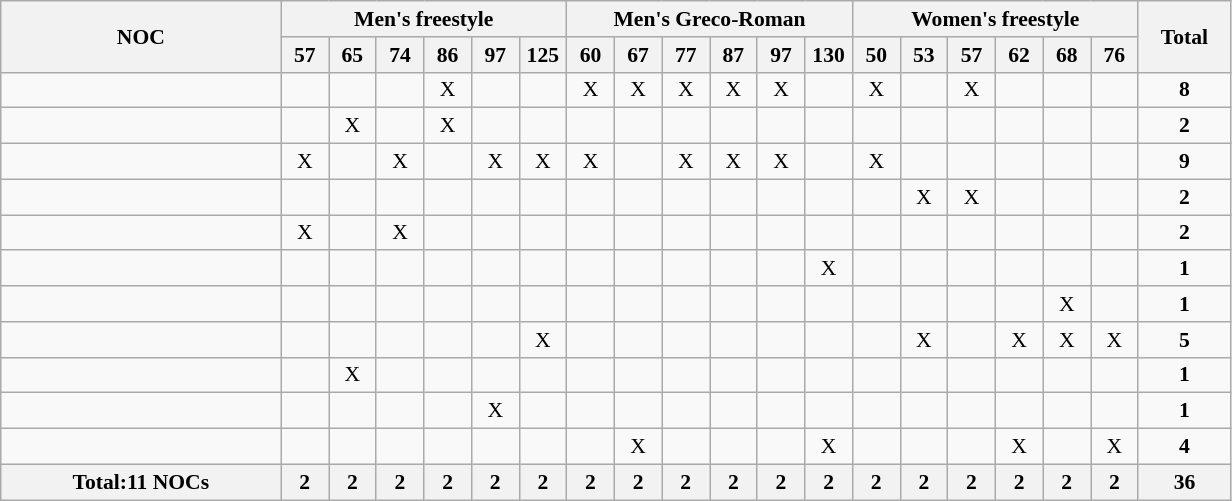<table class="wikitable" style="text-align:center; font-size:90%">
<tr>
<th rowspan="2" width=180 style="text-align:center;">NOC</th>
<th colspan="6">Men's freestyle</th>
<th colspan="6">Men's Greco-Roman</th>
<th colspan=6>Women's freestyle</th>
<th ! width=55 rowspan="2">Total</th>
</tr>
<tr>
<th width="25">57</th>
<th width="25">65</th>
<th width="25">74</th>
<th width="25">86</th>
<th width="25">97</th>
<th width="25">125</th>
<th width="25">60</th>
<th width="25">67</th>
<th width="25">77</th>
<th width="25">87</th>
<th width="25">97</th>
<th width="25">130</th>
<th width="25">50</th>
<th width="25">53</th>
<th width="25">57</th>
<th width="25">62</th>
<th width="25">68</th>
<th width="25">76</th>
</tr>
<tr>
<td align="left"></td>
<td></td>
<td></td>
<td></td>
<td>X</td>
<td></td>
<td></td>
<td>X</td>
<td>X</td>
<td>X</td>
<td>X</td>
<td>X</td>
<td></td>
<td>X</td>
<td></td>
<td>X</td>
<td></td>
<td></td>
<td></td>
<td><strong>8</strong></td>
</tr>
<tr>
<td align="left"></td>
<td></td>
<td>X</td>
<td></td>
<td>X</td>
<td></td>
<td></td>
<td></td>
<td></td>
<td></td>
<td></td>
<td></td>
<td></td>
<td></td>
<td></td>
<td></td>
<td></td>
<td></td>
<td></td>
<td><strong>2</strong></td>
</tr>
<tr>
<td align="left"></td>
<td>X</td>
<td></td>
<td>X</td>
<td></td>
<td>X</td>
<td>X</td>
<td>X</td>
<td></td>
<td>X</td>
<td>X</td>
<td>X</td>
<td></td>
<td>X</td>
<td></td>
<td></td>
<td></td>
<td></td>
<td></td>
<td><strong>9</strong></td>
</tr>
<tr>
<td align="left"></td>
<td></td>
<td></td>
<td></td>
<td></td>
<td></td>
<td></td>
<td></td>
<td></td>
<td></td>
<td></td>
<td></td>
<td></td>
<td></td>
<td>X</td>
<td>X</td>
<td></td>
<td></td>
<td></td>
<td><strong>2</strong></td>
</tr>
<tr>
<td align="left"></td>
<td>X</td>
<td></td>
<td>X</td>
<td></td>
<td></td>
<td></td>
<td></td>
<td></td>
<td></td>
<td></td>
<td></td>
<td></td>
<td></td>
<td></td>
<td></td>
<td></td>
<td></td>
<td></td>
<td><strong>2</strong></td>
</tr>
<tr>
<td align="left"></td>
<td></td>
<td></td>
<td></td>
<td></td>
<td></td>
<td></td>
<td></td>
<td></td>
<td></td>
<td></td>
<td></td>
<td>X</td>
<td></td>
<td></td>
<td></td>
<td></td>
<td></td>
<td></td>
<td><strong>1</strong></td>
</tr>
<tr>
<td align="left"></td>
<td></td>
<td></td>
<td></td>
<td></td>
<td></td>
<td></td>
<td></td>
<td></td>
<td></td>
<td></td>
<td></td>
<td></td>
<td></td>
<td></td>
<td></td>
<td></td>
<td>X</td>
<td></td>
<td><strong>1</strong></td>
</tr>
<tr>
<td align="left"></td>
<td></td>
<td></td>
<td></td>
<td></td>
<td></td>
<td>X</td>
<td></td>
<td></td>
<td></td>
<td></td>
<td></td>
<td></td>
<td></td>
<td>X</td>
<td></td>
<td>X</td>
<td>X</td>
<td>X</td>
<td><strong>5</strong></td>
</tr>
<tr>
<td align="left"></td>
<td></td>
<td>X</td>
<td></td>
<td></td>
<td></td>
<td></td>
<td></td>
<td></td>
<td></td>
<td></td>
<td></td>
<td></td>
<td></td>
<td></td>
<td></td>
<td></td>
<td></td>
<td></td>
<td><strong>1</strong></td>
</tr>
<tr>
<td align="left"></td>
<td></td>
<td></td>
<td></td>
<td></td>
<td>X</td>
<td></td>
<td></td>
<td></td>
<td></td>
<td></td>
<td></td>
<td></td>
<td></td>
<td></td>
<td></td>
<td></td>
<td></td>
<td></td>
<td><strong>1</strong></td>
</tr>
<tr>
<td align="left"></td>
<td></td>
<td></td>
<td></td>
<td></td>
<td></td>
<td></td>
<td></td>
<td>X</td>
<td></td>
<td></td>
<td></td>
<td>X</td>
<td></td>
<td></td>
<td></td>
<td>X</td>
<td></td>
<td>X</td>
<td><strong>4</strong></td>
</tr>
<tr>
<th>Total:11 NOCs</th>
<th>2</th>
<th>2</th>
<th>2</th>
<th>2</th>
<th>2</th>
<th>2</th>
<th>2</th>
<th>2</th>
<th>2</th>
<th>2</th>
<th>2</th>
<th>2</th>
<th>2</th>
<th>2</th>
<th>2</th>
<th>2</th>
<th>2</th>
<th>2</th>
<th>36</th>
</tr>
</table>
